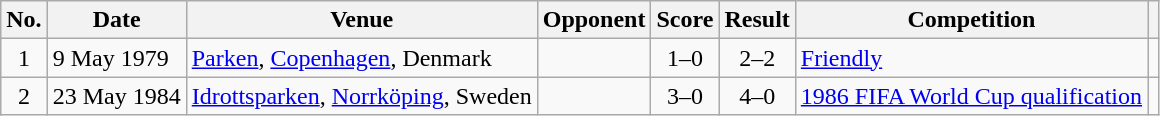<table class="wikitable sortable">
<tr>
<th scope="col">No.</th>
<th scope="col">Date</th>
<th scope="col">Venue</th>
<th scope="col">Opponent</th>
<th scope="col">Score</th>
<th scope="col">Result</th>
<th scope="col">Competition</th>
<th scope="col" class="unsortable"></th>
</tr>
<tr>
<td align="center">1</td>
<td>9 May 1979</td>
<td><a href='#'>Parken</a>, <a href='#'>Copenhagen</a>, Denmark</td>
<td></td>
<td align="center">1–0</td>
<td align="center">2–2</td>
<td><a href='#'>Friendly</a></td>
<td></td>
</tr>
<tr>
<td align="center">2</td>
<td>23 May 1984</td>
<td><a href='#'>Idrottsparken</a>, <a href='#'>Norrköping</a>, Sweden</td>
<td></td>
<td align="center">3–0</td>
<td align="center">4–0</td>
<td><a href='#'>1986 FIFA World Cup qualification</a></td>
<td></td>
</tr>
</table>
